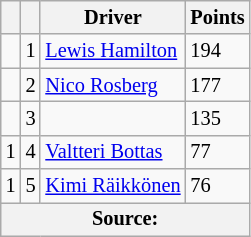<table class="wikitable" style="font-size: 85%;">
<tr>
<th></th>
<th></th>
<th>Driver</th>
<th>Points</th>
</tr>
<tr>
<td align="left"></td>
<td align="center">1</td>
<td> <a href='#'>Lewis Hamilton</a></td>
<td align="left">194</td>
</tr>
<tr>
<td align="left"></td>
<td align="center">2</td>
<td> <a href='#'>Nico Rosberg</a></td>
<td align="left">177</td>
</tr>
<tr>
<td align="left"></td>
<td align="center">3</td>
<td></td>
<td align="left">135</td>
</tr>
<tr>
<td align="left"> 1</td>
<td align="center">4</td>
<td> <a href='#'>Valtteri Bottas</a></td>
<td align="left">77</td>
</tr>
<tr>
<td align="left"> 1</td>
<td align="center">5</td>
<td> <a href='#'>Kimi Räikkönen</a></td>
<td align="left">76</td>
</tr>
<tr>
<th colspan=4>Source:</th>
</tr>
</table>
